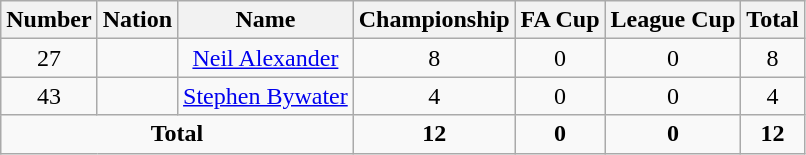<table class="wikitable" style="text-align:center">
<tr>
<th width=0%>Number</th>
<th width=0%>Nation</th>
<th width=0%>Name</th>
<th width=0%>Championship</th>
<th width=0%>FA Cup</th>
<th width=0%>League Cup</th>
<th width=0%>Total</th>
</tr>
<tr>
<td>27</td>
<td></td>
<td><a href='#'>Neil Alexander</a></td>
<td>8</td>
<td>0</td>
<td>0</td>
<td>8</td>
</tr>
<tr>
<td>43</td>
<td></td>
<td><a href='#'>Stephen Bywater</a></td>
<td>4</td>
<td>0</td>
<td>0</td>
<td>4</td>
</tr>
<tr>
<td colspan=3><strong>Total</strong></td>
<td><strong>12</strong></td>
<td><strong>0</strong></td>
<td><strong>0</strong></td>
<td><strong>12</strong></td>
</tr>
</table>
